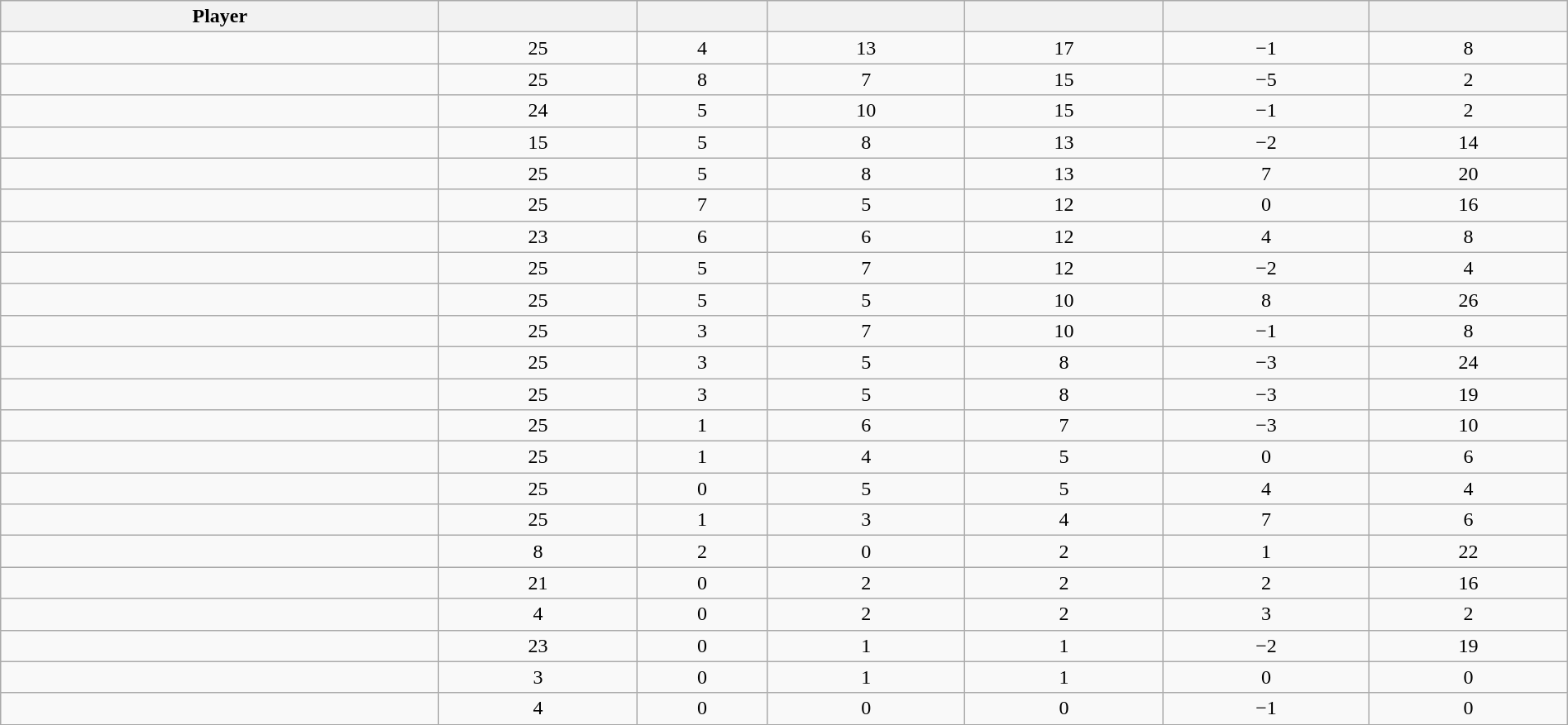<table class="wikitable sortable" style="width:100%; text-align:center;">
<tr align=center>
<th>Player</th>
<th></th>
<th></th>
<th></th>
<th></th>
<th data-sort-type="number"></th>
<th></th>
</tr>
<tr>
<td></td>
<td>25</td>
<td>4</td>
<td>13</td>
<td>17</td>
<td>−1</td>
<td>8</td>
</tr>
<tr>
<td></td>
<td>25</td>
<td>8</td>
<td>7</td>
<td>15</td>
<td>−5</td>
<td>2</td>
</tr>
<tr>
<td></td>
<td>24</td>
<td>5</td>
<td>10</td>
<td>15</td>
<td>−1</td>
<td>2</td>
</tr>
<tr>
<td></td>
<td>15</td>
<td>5</td>
<td>8</td>
<td>13</td>
<td>−2</td>
<td>14</td>
</tr>
<tr>
<td></td>
<td>25</td>
<td>5</td>
<td>8</td>
<td>13</td>
<td>7</td>
<td>20</td>
</tr>
<tr>
<td></td>
<td>25</td>
<td>7</td>
<td>5</td>
<td>12</td>
<td>0</td>
<td>16</td>
</tr>
<tr>
<td></td>
<td>23</td>
<td>6</td>
<td>6</td>
<td>12</td>
<td>4</td>
<td>8</td>
</tr>
<tr>
<td></td>
<td>25</td>
<td>5</td>
<td>7</td>
<td>12</td>
<td>−2</td>
<td>4</td>
</tr>
<tr>
<td></td>
<td>25</td>
<td>5</td>
<td>5</td>
<td>10</td>
<td>8</td>
<td>26</td>
</tr>
<tr>
<td></td>
<td>25</td>
<td>3</td>
<td>7</td>
<td>10</td>
<td>−1</td>
<td>8</td>
</tr>
<tr>
<td></td>
<td>25</td>
<td>3</td>
<td>5</td>
<td>8</td>
<td>−3</td>
<td>24</td>
</tr>
<tr>
<td></td>
<td>25</td>
<td>3</td>
<td>5</td>
<td>8</td>
<td>−3</td>
<td>19</td>
</tr>
<tr>
<td></td>
<td>25</td>
<td>1</td>
<td>6</td>
<td>7</td>
<td>−3</td>
<td>10</td>
</tr>
<tr>
<td></td>
<td>25</td>
<td>1</td>
<td>4</td>
<td>5</td>
<td>0</td>
<td>6</td>
</tr>
<tr>
<td></td>
<td>25</td>
<td>0</td>
<td>5</td>
<td>5</td>
<td>4</td>
<td>4</td>
</tr>
<tr>
<td></td>
<td>25</td>
<td>1</td>
<td>3</td>
<td>4</td>
<td>7</td>
<td>6</td>
</tr>
<tr>
<td></td>
<td>8</td>
<td>2</td>
<td>0</td>
<td>2</td>
<td>1</td>
<td>22</td>
</tr>
<tr>
<td></td>
<td>21</td>
<td>0</td>
<td>2</td>
<td>2</td>
<td>2</td>
<td>16</td>
</tr>
<tr>
<td></td>
<td>4</td>
<td>0</td>
<td>2</td>
<td>2</td>
<td>3</td>
<td>2</td>
</tr>
<tr>
<td></td>
<td>23</td>
<td>0</td>
<td>1</td>
<td>1</td>
<td>−2</td>
<td>19</td>
</tr>
<tr>
<td></td>
<td>3</td>
<td>0</td>
<td>1</td>
<td>1</td>
<td>0</td>
<td>0</td>
</tr>
<tr>
<td></td>
<td>4</td>
<td>0</td>
<td>0</td>
<td>0</td>
<td>−1</td>
<td>0</td>
</tr>
</table>
